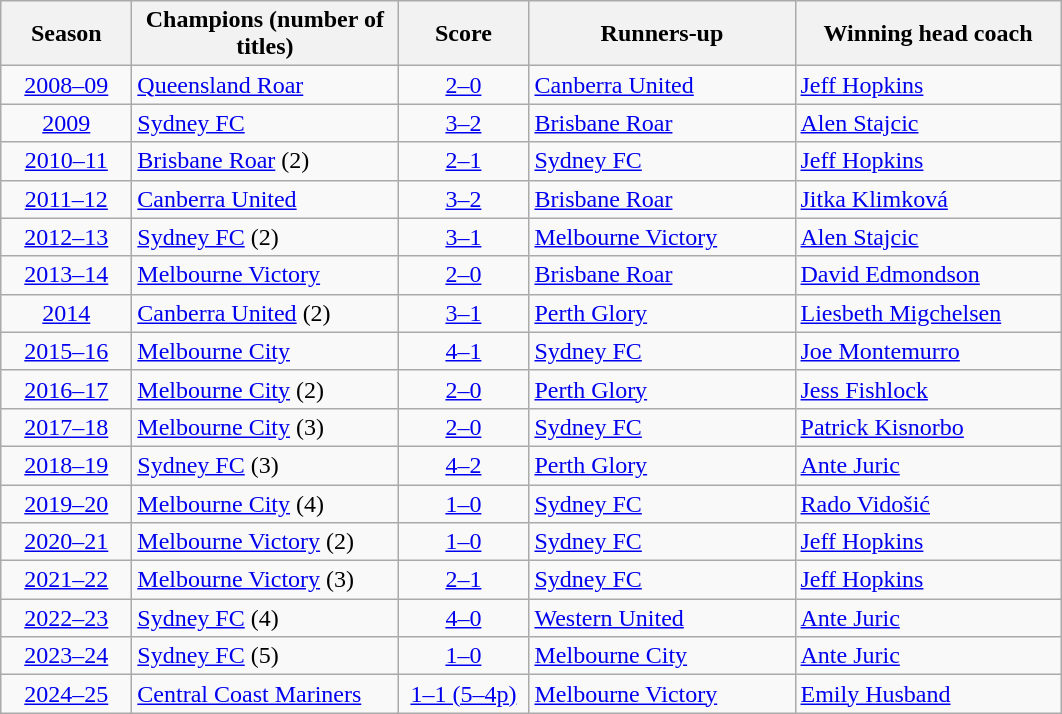<table class="wikitable sortable">
<tr>
<th width="80">Season</th>
<th width="170">Champions (number of titles)</th>
<th width="80">Score</th>
<th width="170">Runners-up</th>
<th width="170">Winning head coach</th>
</tr>
<tr>
<td align=center><a href='#'>2008–09</a></td>
<td><a href='#'>Queensland Roar</a></td>
<td align=center><a href='#'>2–0</a></td>
<td><a href='#'>Canberra United</a></td>
<td data-sort-value="Hopkins, Jeff"> <a href='#'>Jeff Hopkins</a></td>
</tr>
<tr>
<td align=center><a href='#'>2009</a></td>
<td><a href='#'>Sydney FC</a></td>
<td align=center><a href='#'>3–2</a></td>
<td><a href='#'>Brisbane Roar</a></td>
<td data-sort-value="Stajcic, Alen"> <a href='#'>Alen Stajcic</a></td>
</tr>
<tr>
<td align=center><a href='#'>2010–11</a></td>
<td><a href='#'>Brisbane Roar</a> (2)</td>
<td align=center><a href='#'>2–1</a></td>
<td><a href='#'>Sydney FC</a></td>
<td data-sort-value="Hopkins, Jeff"> <a href='#'>Jeff Hopkins</a></td>
</tr>
<tr>
<td align=center><a href='#'>2011–12</a></td>
<td><a href='#'>Canberra United</a></td>
<td align=center><a href='#'>3–2</a></td>
<td><a href='#'>Brisbane Roar</a></td>
<td data-sort-value="Klimková, Jitka"> <a href='#'>Jitka Klimková</a></td>
</tr>
<tr>
<td align=center><a href='#'>2012–13</a></td>
<td><a href='#'>Sydney FC</a> (2)</td>
<td align=center><a href='#'>3–1</a></td>
<td><a href='#'>Melbourne Victory</a></td>
<td data-sort-value="Stajcic, Alen"> <a href='#'>Alen Stajcic</a></td>
</tr>
<tr>
<td align=center><a href='#'>2013–14</a></td>
<td><a href='#'>Melbourne Victory</a></td>
<td align=center><a href='#'>2–0</a></td>
<td><a href='#'>Brisbane Roar</a></td>
<td data-sort-value="Edmondson, David"> <a href='#'>David Edmondson</a></td>
</tr>
<tr>
<td align=center><a href='#'>2014</a></td>
<td><a href='#'>Canberra United</a> (2)</td>
<td align=center><a href='#'>3–1</a></td>
<td><a href='#'>Perth Glory</a></td>
<td data-sort-value="Migchelsen, Liesbeth"> <a href='#'>Liesbeth Migchelsen</a></td>
</tr>
<tr>
<td align=center><a href='#'>2015–16</a></td>
<td><a href='#'>Melbourne City</a></td>
<td align=center><a href='#'>4–1</a></td>
<td><a href='#'>Sydney FC</a></td>
<td data-sort-value="Montemurro, Joe"> <a href='#'>Joe Montemurro</a></td>
</tr>
<tr>
<td align=center><a href='#'>2016–17</a></td>
<td><a href='#'>Melbourne City</a> (2)</td>
<td align=center><a href='#'>2–0</a></td>
<td><a href='#'>Perth Glory</a></td>
<td data-sort-value="Fishlock, Jess"> <a href='#'>Jess Fishlock</a></td>
</tr>
<tr>
<td align=center><a href='#'>2017–18</a></td>
<td><a href='#'>Melbourne City</a> (3)</td>
<td align=center><a href='#'>2–0</a></td>
<td><a href='#'>Sydney FC</a></td>
<td data-sort-value="Kisnorbo, Patrick"> <a href='#'>Patrick Kisnorbo</a></td>
</tr>
<tr>
<td align=center><a href='#'>2018–19</a></td>
<td><a href='#'>Sydney FC</a> (3)</td>
<td align=center><a href='#'>4–2</a></td>
<td><a href='#'>Perth Glory</a></td>
<td data-sort-value="Juric, Ante"> <a href='#'>Ante Juric</a></td>
</tr>
<tr>
<td align=center><a href='#'>2019–20</a></td>
<td><a href='#'>Melbourne City</a> (4)</td>
<td align=center><a href='#'>1–0</a></td>
<td><a href='#'>Sydney FC</a></td>
<td data-sort-value="Vidošić, Rado"> <a href='#'>Rado Vidošić</a></td>
</tr>
<tr>
<td align=center><a href='#'>2020–21</a></td>
<td><a href='#'>Melbourne Victory</a> (2)</td>
<td align=center><a href='#'>1–0</a></td>
<td><a href='#'>Sydney FC</a></td>
<td data-sort-value="Hopkins, Jeff"> <a href='#'>Jeff Hopkins</a></td>
</tr>
<tr>
<td align=center><a href='#'>2021–22</a></td>
<td><a href='#'>Melbourne Victory</a> (3)</td>
<td align=center><a href='#'>2–1</a></td>
<td><a href='#'>Sydney FC</a></td>
<td data-sort-value="Hopkins, Jeff"> <a href='#'>Jeff Hopkins</a></td>
</tr>
<tr>
<td align=center><a href='#'>2022–23</a></td>
<td><a href='#'>Sydney FC</a> (4)</td>
<td align=center><a href='#'>4–0</a></td>
<td><a href='#'>Western United</a></td>
<td data-sort-value="Juric, Ante"> <a href='#'>Ante Juric</a></td>
</tr>
<tr>
<td align=center><a href='#'>2023–24</a></td>
<td><a href='#'>Sydney FC</a> (5)</td>
<td align=center><a href='#'>1–0</a></td>
<td><a href='#'>Melbourne City</a></td>
<td data-sort-value="Juric, Ante"> <a href='#'>Ante Juric</a></td>
</tr>
<tr>
<td align=center><a href='#'>2024–25</a></td>
<td><a href='#'>Central Coast Mariners</a></td>
<td align=center><a href='#'>1–1 (5–4p)</a></td>
<td><a href='#'>Melbourne Victory</a></td>
<td data-sort-value="Juric, Ante"> <a href='#'>Emily Husband</a></td>
</tr>
</table>
